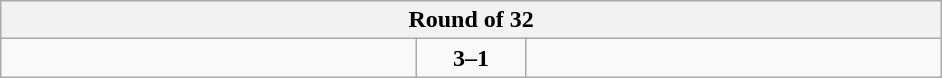<table class="wikitable" style="text-align: center;">
<tr>
<th colspan=3>Round of 32</th>
</tr>
<tr>
<td align=left width="270"><strong></strong></td>
<td align=center width="65"><strong>3–1</strong></td>
<td align=left width="270"></td>
</tr>
</table>
